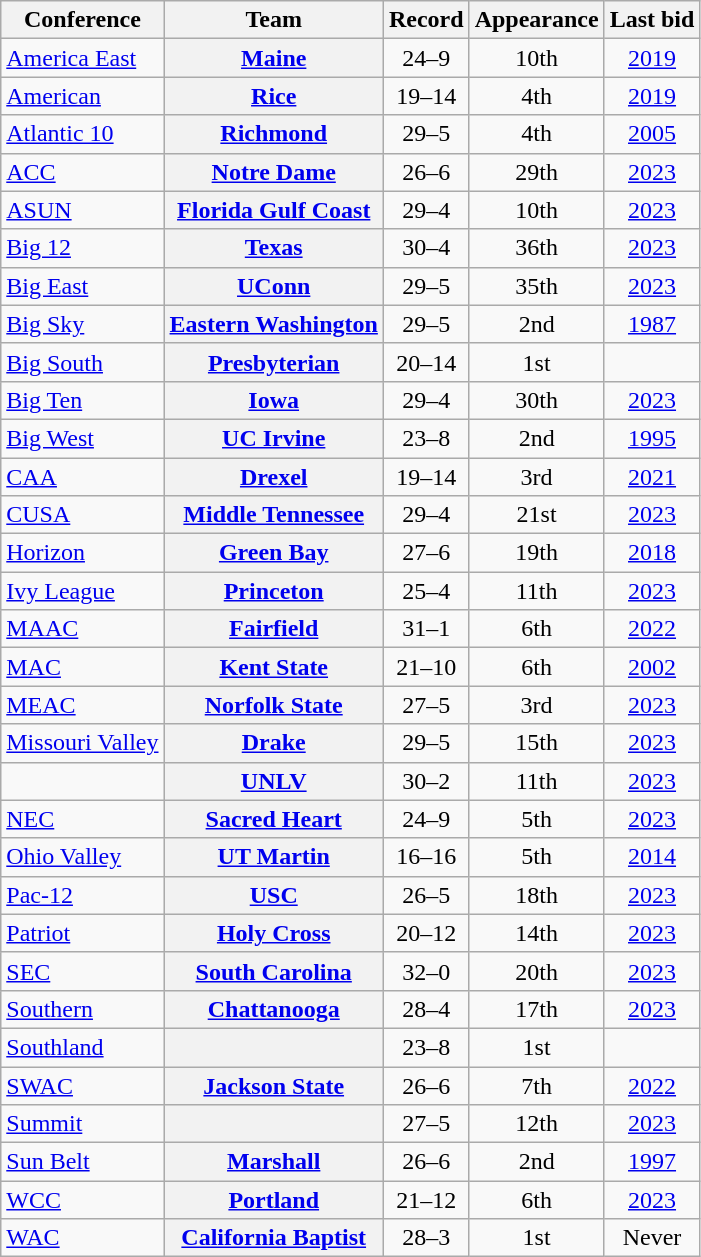<table class="wikitable sortable plainrowheaders" style="text-align:center;">
<tr>
<th scope="col">Conference</th>
<th scope="col">Team</th>
<th scope="col" data-sort-type="number">Record</th>
<th scope="col" data-sort-type="number">Appearance</th>
<th scope="col">Last bid</th>
</tr>
<tr>
<td align=left><a href='#'>America East</a></td>
<th scope="row" style="text-align:center"><a href='#'>Maine</a></th>
<td align=center>24–9</td>
<td align=center>10th</td>
<td align=center><a href='#'>2019</a></td>
</tr>
<tr>
<td align=left><a href='#'>American</a></td>
<th scope="row" style="text-align:center"><a href='#'>Rice</a></th>
<td align=center>19–14</td>
<td align=center>4th</td>
<td align=center><a href='#'>2019</a></td>
</tr>
<tr>
<td align=left><a href='#'>Atlantic 10</a></td>
<th scope="row" style="text-align:center"><a href='#'>Richmond</a></th>
<td align=center>29–5</td>
<td align=center>4th</td>
<td align=center><a href='#'>2005</a></td>
</tr>
<tr>
<td align=left><a href='#'>ACC</a></td>
<th scope="row" style="text-align:center"><a href='#'>Notre Dame</a></th>
<td align=center>26–6</td>
<td align=center>29th</td>
<td align=center><a href='#'>2023</a></td>
</tr>
<tr>
<td align=left><a href='#'>ASUN</a></td>
<th scope="row" style="text-align:center"><a href='#'>Florida Gulf Coast</a></th>
<td align=center>29–4</td>
<td align=center>10th</td>
<td align=center><a href='#'>2023</a></td>
</tr>
<tr>
<td align=left><a href='#'>Big 12</a></td>
<th scope="row" style="text-align:center"><a href='#'>Texas</a></th>
<td align=center>30–4</td>
<td align=center>36th</td>
<td align=center><a href='#'>2023</a></td>
</tr>
<tr>
<td align=left><a href='#'>Big East</a></td>
<th scope="row" style="text-align:center"><a href='#'>UConn</a></th>
<td align=center>29–5</td>
<td align=center>35th</td>
<td align=center><a href='#'>2023</a></td>
</tr>
<tr>
<td align=left><a href='#'>Big Sky</a></td>
<th scope="row" style="text-align:center"><a href='#'>Eastern Washington</a></th>
<td align=center>29–5</td>
<td align=center>2nd</td>
<td align=center><a href='#'>1987</a></td>
</tr>
<tr>
<td align=left><a href='#'>Big South</a></td>
<th scope="row" style="text-align:center"><a href='#'>Presbyterian</a></th>
<td align=center>20–14</td>
<td align=center>1st</td>
<td align=center></td>
</tr>
<tr>
<td align=left><a href='#'>Big Ten</a></td>
<th scope="row" style="text-align:center"><a href='#'>Iowa</a></th>
<td align=center>29–4</td>
<td align=center>30th</td>
<td align=center><a href='#'>2023</a></td>
</tr>
<tr>
<td align=left><a href='#'>Big West</a></td>
<th scope="row" style="text-align:center"><a href='#'>UC Irvine</a></th>
<td align=center>23–8</td>
<td align=center>2nd</td>
<td align=center><a href='#'>1995</a></td>
</tr>
<tr>
<td align=left><a href='#'>CAA</a></td>
<th scope="row" style="text-align:center"><a href='#'>Drexel</a></th>
<td align=center>19–14</td>
<td align=center>3rd</td>
<td align=center><a href='#'>2021</a></td>
</tr>
<tr>
<td align=left><a href='#'>CUSA</a></td>
<th scope="row" style="text-align:center"><a href='#'>Middle Tennessee</a></th>
<td align=center>29–4</td>
<td align=center>21st</td>
<td align=center><a href='#'>2023</a></td>
</tr>
<tr>
<td align=left><a href='#'>Horizon</a></td>
<th scope="row" style="text-align:center"><a href='#'>Green Bay</a></th>
<td align=center>27–6</td>
<td align=center>19th</td>
<td align=center><a href='#'>2018</a></td>
</tr>
<tr>
<td align=left><a href='#'>Ivy League</a></td>
<th scope="row" style="text-align:center"><a href='#'>Princeton</a></th>
<td align=center>25–4</td>
<td align=center>11th</td>
<td align=center><a href='#'>2023</a></td>
</tr>
<tr>
<td align=left><a href='#'>MAAC</a></td>
<th scope="row" style="text-align:center"><a href='#'>Fairfield</a></th>
<td align=center>31–1</td>
<td align=center>6th</td>
<td align=center><a href='#'>2022</a></td>
</tr>
<tr>
<td align=left><a href='#'>MAC</a></td>
<th scope="row" style="text-align:center"><a href='#'>Kent State</a></th>
<td align=center>21–10</td>
<td align=center>6th</td>
<td align=center><a href='#'>2002</a></td>
</tr>
<tr>
<td align=left><a href='#'>MEAC</a></td>
<th scope="row" style="text-align:center"><a href='#'>Norfolk State</a></th>
<td align=center>27–5</td>
<td align=center>3rd</td>
<td align=center><a href='#'>2023</a></td>
</tr>
<tr>
<td align=left><a href='#'>Missouri Valley</a></td>
<th scope="row" style="text-align:center"><a href='#'>Drake</a></th>
<td align=center>29–5</td>
<td align=center>15th</td>
<td align=center><a href='#'>2023</a></td>
</tr>
<tr>
<td align=left></td>
<th scope="row" style="text-align:center"><a href='#'>UNLV</a></th>
<td align=center>30–2</td>
<td align=center>11th</td>
<td align=center><a href='#'>2023</a></td>
</tr>
<tr>
<td align=left><a href='#'>NEC</a></td>
<th scope="row" style="text-align:center"><a href='#'>Sacred Heart</a></th>
<td align=center>24–9</td>
<td align=center>5th</td>
<td align=center><a href='#'>2023</a></td>
</tr>
<tr>
<td align=left><a href='#'>Ohio Valley</a></td>
<th scope="row" style="text-align:center"><a href='#'>UT Martin</a></th>
<td align=center>16–16</td>
<td align=center>5th</td>
<td align=center><a href='#'>2014</a></td>
</tr>
<tr>
<td align=left><a href='#'>Pac-12</a></td>
<th scope="row" style="text-align:center"><a href='#'>USC</a></th>
<td align=center>26–5</td>
<td align=center>18th</td>
<td align=center><a href='#'>2023</a></td>
</tr>
<tr>
<td align=left><a href='#'>Patriot</a></td>
<th scope="row" style="text-align:center"><a href='#'>Holy Cross</a></th>
<td align=center>20–12</td>
<td align=center>14th</td>
<td align=center><a href='#'>2023</a></td>
</tr>
<tr>
<td align=left><a href='#'>SEC</a></td>
<th scope="row" style="text-align:center"><a href='#'>South Carolina</a></th>
<td align=center>32–0</td>
<td align=center>20th</td>
<td align=center><a href='#'>2023</a></td>
</tr>
<tr>
<td align=left><a href='#'>Southern</a></td>
<th scope="row" style="text-align:center"><a href='#'>Chattanooga</a></th>
<td align=center>28–4</td>
<td align=center>17th</td>
<td align=center><a href='#'>2023</a></td>
</tr>
<tr>
<td align=left><a href='#'>Southland</a></td>
<th scope="row" style="text-align:center"></th>
<td align=center>23–8</td>
<td align=center>1st</td>
<td align=center></td>
</tr>
<tr>
<td align=left><a href='#'>SWAC</a></td>
<th scope="row" style="text-align:center"><a href='#'>Jackson State</a></th>
<td align=center>26–6</td>
<td align=center>7th</td>
<td align=center><a href='#'>2022</a></td>
</tr>
<tr>
<td align=left><a href='#'>Summit</a></td>
<th scope="row" style="text-align:center"></th>
<td align=center>27–5</td>
<td align=center>12th</td>
<td align=center><a href='#'>2023</a></td>
</tr>
<tr>
<td align=left><a href='#'>Sun Belt</a></td>
<th scope="row" style="text-align:center"><a href='#'>Marshall</a></th>
<td align=center>26–6</td>
<td align=center>2nd</td>
<td align=center><a href='#'>1997</a></td>
</tr>
<tr>
<td align=left><a href='#'>WCC</a></td>
<th scope="row" style="text-align:center"><a href='#'>Portland</a></th>
<td align=center>21–12</td>
<td align=center>6th</td>
<td align=center><a href='#'>2023</a></td>
</tr>
<tr>
<td align=left><a href='#'>WAC</a></td>
<th scope="row" style="text-align:center"><a href='#'>California Baptist</a></th>
<td align=center>28–3</td>
<td align=center>1st</td>
<td align=center>Never</td>
</tr>
</table>
